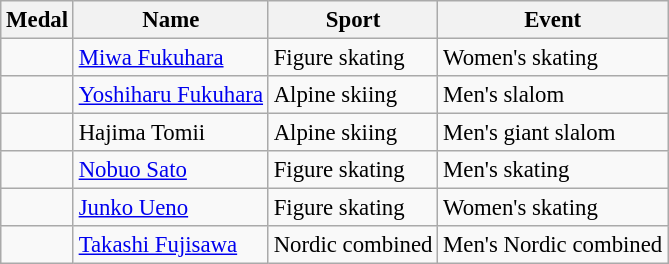<table class="wikitable sortable" style="font-size: 95%;">
<tr>
<th>Medal</th>
<th>Name</th>
<th>Sport</th>
<th>Event</th>
</tr>
<tr>
<td></td>
<td><a href='#'>Miwa Fukuhara</a></td>
<td>Figure skating</td>
<td>Women's skating</td>
</tr>
<tr>
<td></td>
<td><a href='#'>Yoshiharu Fukuhara</a></td>
<td>Alpine skiing</td>
<td>Men's slalom</td>
</tr>
<tr>
<td></td>
<td>Hajima Tomii</td>
<td>Alpine skiing</td>
<td>Men's giant slalom</td>
</tr>
<tr>
<td></td>
<td><a href='#'>Nobuo Sato</a></td>
<td>Figure skating</td>
<td>Men's skating</td>
</tr>
<tr>
<td></td>
<td><a href='#'>Junko Ueno</a></td>
<td>Figure skating</td>
<td>Women's skating</td>
</tr>
<tr>
<td></td>
<td><a href='#'>Takashi Fujisawa</a></td>
<td>Nordic combined</td>
<td>Men's Nordic combined</td>
</tr>
</table>
